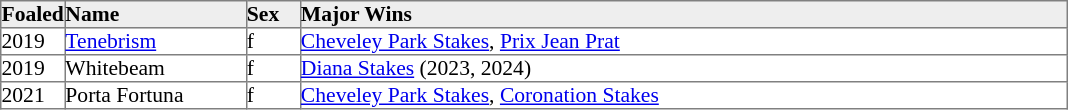<table border="1" cellpadding="0" style="border-collapse: collapse; font-size:90%">
<tr bgcolor="#eeeeee">
<td width="35px"><strong>Foaled</strong></td>
<td width="120px"><strong>Name</strong></td>
<td width="35px"><strong>Sex</strong></td>
<td width="510px"><strong>Major Wins</strong></td>
</tr>
<tr>
<td>2019</td>
<td><a href='#'>Tenebrism</a></td>
<td>f</td>
<td><a href='#'>Cheveley Park Stakes</a>, <a href='#'>Prix Jean Prat</a></td>
</tr>
<tr>
<td>2019</td>
<td>Whitebeam</td>
<td>f</td>
<td><a href='#'>Diana Stakes</a> (2023, 2024)</td>
</tr>
<tr>
<td>2021</td>
<td>Porta Fortuna</td>
<td>f</td>
<td><a href='#'>Cheveley Park Stakes</a>, <a href='#'>Coronation Stakes</a></td>
</tr>
</table>
